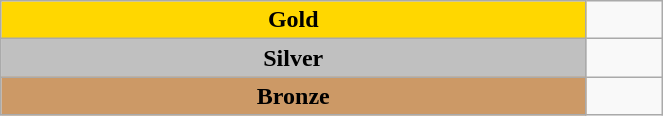<table class="wikitable" style=" text-align:center;" width="35%">
<tr>
<td bgcolor="gold"><strong>Gold</strong></td>
<td></td>
</tr>
<tr>
<td bgcolor="silver"><strong>Silver</strong></td>
<td></td>
</tr>
<tr>
<td bgcolor="CC9966"><strong>Bronze</strong></td>
<td></td>
</tr>
</table>
